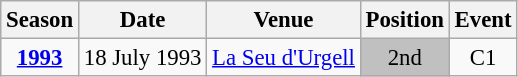<table class="wikitable" style="text-align:center; font-size:95%;">
<tr>
<th>Season</th>
<th>Date</th>
<th>Venue</th>
<th>Position</th>
<th>Event</th>
</tr>
<tr>
<td><strong><a href='#'>1993</a></strong></td>
<td align=right>18 July 1993</td>
<td align=left><a href='#'>La Seu d'Urgell</a></td>
<td bgcolor=silver>2nd</td>
<td>C1</td>
</tr>
</table>
